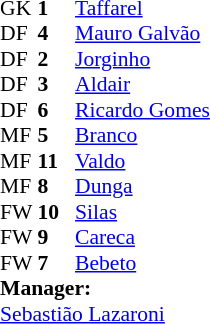<table style="font-size:90%; margin:0.2em auto;" cellspacing="0" cellpadding="0">
<tr>
<th width="25"></th>
<th width="25"></th>
</tr>
<tr>
<td>GK</td>
<td><strong>1</strong></td>
<td><a href='#'>Taffarel</a></td>
</tr>
<tr>
<td>DF</td>
<td><strong>4</strong></td>
<td><a href='#'>Mauro Galvão</a></td>
</tr>
<tr>
<td>DF</td>
<td><strong>2</strong></td>
<td><a href='#'>Jorginho</a></td>
</tr>
<tr>
<td>DF</td>
<td><strong>3</strong></td>
<td><a href='#'>Aldair</a></td>
</tr>
<tr>
<td>DF</td>
<td><strong>6</strong></td>
<td><a href='#'>Ricardo Gomes</a></td>
</tr>
<tr>
<td>MF</td>
<td><strong>5</strong></td>
<td><a href='#'>Branco</a></td>
</tr>
<tr>
<td>MF</td>
<td><strong>11</strong></td>
<td><a href='#'>Valdo</a></td>
</tr>
<tr>
<td>MF</td>
<td><strong>8</strong></td>
<td><a href='#'>Dunga</a></td>
</tr>
<tr>
<td>FW</td>
<td><strong>10</strong></td>
<td><a href='#'>Silas</a></td>
</tr>
<tr>
<td>FW</td>
<td><strong>9</strong></td>
<td><a href='#'>Careca</a></td>
</tr>
<tr>
<td>FW</td>
<td><strong>7</strong></td>
<td><a href='#'>Bebeto</a></td>
</tr>
<tr>
<td colspan=3><strong>Manager:</strong></td>
</tr>
<tr>
<td colspan=3> <a href='#'>Sebastião Lazaroni</a></td>
</tr>
</table>
